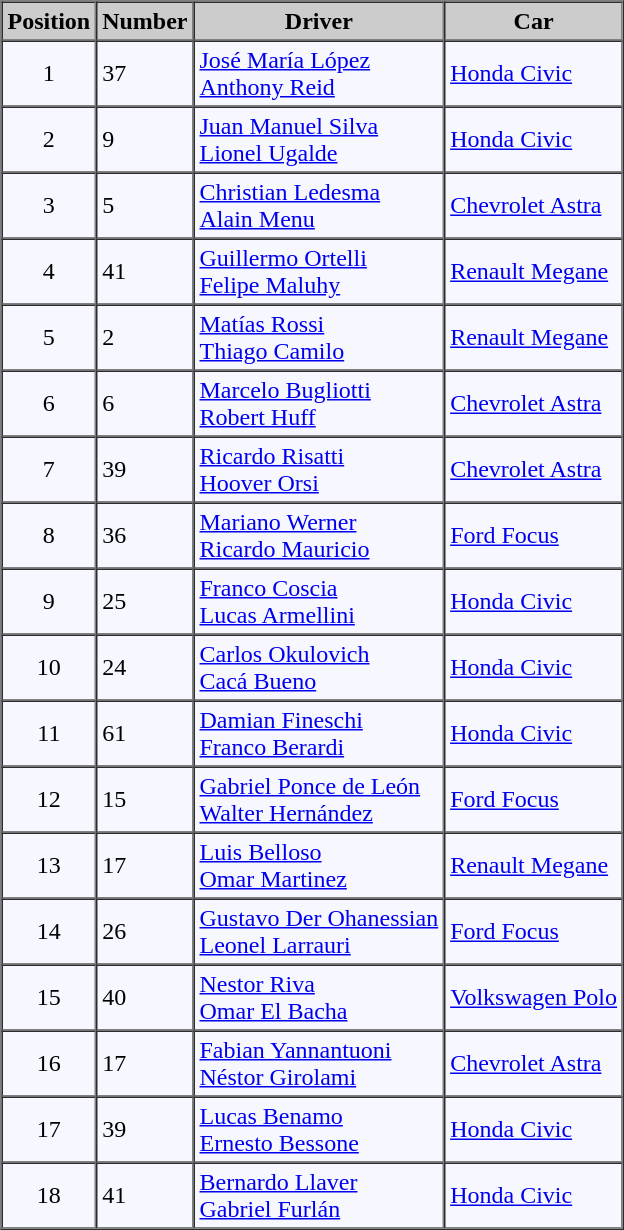<table style="background:#f7f8ff;" cellpadding="3" cellspacing="0" border="1" style="font-size: 95%; border: gray solid 1px; border-collapse: collapse;">
<tr align="center" style="background:#CCCCCC;">
<th>Position</th>
<th>Number</th>
<th>Driver</th>
<th>Car</th>
</tr>
<tr align="center">
<td>1</td>
<td align="left">37</td>
<td align="left"> <a href='#'>José María López</a><br> <a href='#'>Anthony Reid</a></td>
<td align="left"><a href='#'>Honda Civic</a></td>
</tr>
<tr align="center">
<td>2</td>
<td align="left">9</td>
<td align="left"> <a href='#'>Juan Manuel Silva</a><br> <a href='#'>Lionel Ugalde</a></td>
<td align="left"><a href='#'>Honda Civic</a></td>
</tr>
<tr align="center">
<td>3</td>
<td align="left">5</td>
<td align="left"> <a href='#'>Christian Ledesma</a><br> <a href='#'>Alain Menu</a></td>
<td align="left"><a href='#'>Chevrolet Astra</a></td>
</tr>
<tr align="center">
<td>4</td>
<td align="left">41</td>
<td align="left"> <a href='#'>Guillermo Ortelli</a><br> <a href='#'>Felipe Maluhy</a></td>
<td align="left"><a href='#'>Renault Megane</a></td>
</tr>
<tr align="center">
<td>5</td>
<td align="left">2</td>
<td align="left"> <a href='#'>Matías Rossi</a><br> <a href='#'>Thiago Camilo</a></td>
<td align="left"><a href='#'>Renault Megane</a></td>
</tr>
<tr align="center">
<td>6</td>
<td align="left">6</td>
<td align="left"> <a href='#'>Marcelo Bugliotti</a><br> <a href='#'>Robert Huff</a></td>
<td align="left"><a href='#'>Chevrolet Astra</a></td>
</tr>
<tr align="center">
<td>7</td>
<td align="left">39</td>
<td align="left"> <a href='#'>Ricardo Risatti</a><br> <a href='#'>Hoover Orsi</a></td>
<td align="left"><a href='#'>Chevrolet Astra</a></td>
</tr>
<tr align="center">
<td>8</td>
<td align="left">36</td>
<td align="left"> <a href='#'>Mariano Werner</a><br> <a href='#'>Ricardo Mauricio</a></td>
<td align="left"><a href='#'>Ford Focus</a></td>
</tr>
<tr align="center">
<td>9</td>
<td align="left">25</td>
<td align="left"> <a href='#'>Franco Coscia</a><br> <a href='#'>Lucas Armellini</a></td>
<td align="left"><a href='#'>Honda Civic</a></td>
</tr>
<tr align="center">
<td>10</td>
<td align="left">24</td>
<td align="left"> <a href='#'>Carlos Okulovich</a><br> <a href='#'>Cacá Bueno</a></td>
<td align="left"><a href='#'>Honda Civic</a></td>
</tr>
<tr align="center">
<td>11</td>
<td align="left">61</td>
<td align="left"> <a href='#'>Damian Fineschi</a><br> <a href='#'>Franco Berardi</a></td>
<td align="left"><a href='#'>Honda Civic</a></td>
</tr>
<tr align="center">
<td>12</td>
<td align="left">15</td>
<td align="left"> <a href='#'>Gabriel Ponce de León</a><br> <a href='#'>Walter Hernández</a></td>
<td align="left"><a href='#'>Ford Focus</a></td>
</tr>
<tr align="center">
<td>13</td>
<td align="left">17</td>
<td align="left"> <a href='#'>Luis Belloso</a><br> <a href='#'>Omar Martinez</a></td>
<td align="left"><a href='#'>Renault Megane</a></td>
</tr>
<tr align="center">
<td>14</td>
<td align="left">26</td>
<td align="left"> <a href='#'>Gustavo Der Ohanessian</a><br> <a href='#'>Leonel Larrauri</a></td>
<td align="left"><a href='#'>Ford Focus</a></td>
</tr>
<tr align="center">
<td>15</td>
<td align="left">40</td>
<td align="left"> <a href='#'>Nestor Riva</a><br> <a href='#'>Omar El Bacha</a></td>
<td align="left"><a href='#'>Volkswagen Polo</a></td>
</tr>
<tr align="center">
<td>16</td>
<td align="left">17</td>
<td align="left"> <a href='#'>Fabian Yannantuoni</a><br> <a href='#'>Néstor Girolami</a></td>
<td align="left"><a href='#'>Chevrolet Astra</a></td>
</tr>
<tr align="center">
<td>17</td>
<td align="left">39</td>
<td align="left"> <a href='#'>Lucas Benamo</a><br> <a href='#'>Ernesto Bessone</a></td>
<td align="left"><a href='#'>Honda Civic</a></td>
</tr>
<tr align="center">
<td>18</td>
<td align="left">41</td>
<td align="left"> <a href='#'>Bernardo Llaver</a><br> <a href='#'>Gabriel Furlán</a></td>
<td align="left"><a href='#'>Honda Civic</a></td>
</tr>
</table>
